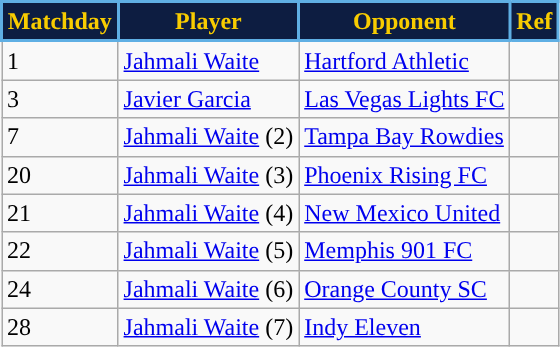<table class=wikitable>
<tr>
<th style="background:#0D1D41; color:#F8CC00; border:2px solid #5FAFE4;">Matchday</th>
<th style="background:#0D1D41; color:#F8CC00; border:2px solid #5FAFE4;">Player</th>
<th style="background:#0D1D41; color:#F8CC00; border:2px solid #5FAFE4;">Opponent</th>
<th style="background:#0D1D41; color:#F8CC00; border:2px solid #5FAFE4;">Ref</th>
</tr>
<tr>
<td>1</td>
<td> <a href='#'>Jahmali Waite</a></td>
<td><a href='#'>Hartford Athletic</a></td>
<td style="text-align:center"></td>
</tr>
<tr>
<td>3</td>
<td> <a href='#'>Javier Garcia</a></td>
<td><a href='#'>Las Vegas Lights FC</a></td>
<td style="text-align:center"></td>
</tr>
<tr>
<td>7</td>
<td> <a href='#'>Jahmali Waite</a> (2)</td>
<td><a href='#'>Tampa Bay Rowdies</a></td>
<td style="text-align:center"></td>
</tr>
<tr>
<td>20</td>
<td> <a href='#'>Jahmali Waite</a> (3)</td>
<td><a href='#'>Phoenix Rising FC</a></td>
<td style="text-align:center"></td>
</tr>
<tr>
<td>21</td>
<td> <a href='#'>Jahmali Waite</a> (4)</td>
<td><a href='#'>New Mexico United</a></td>
<td style="text-align:center"></td>
</tr>
<tr>
<td>22</td>
<td> <a href='#'>Jahmali Waite</a> (5)</td>
<td><a href='#'>Memphis 901 FC</a></td>
<td style="text-align:center"></td>
</tr>
<tr>
<td>24</td>
<td> <a href='#'>Jahmali Waite</a> (6)</td>
<td><a href='#'>Orange County SC</a></td>
<td style="text-align:center"></td>
</tr>
<tr>
<td>28</td>
<td> <a href='#'>Jahmali Waite</a> (7)</td>
<td><a href='#'>Indy Eleven</a></td>
<td style="text-align:center"></td>
</tr>
</table>
